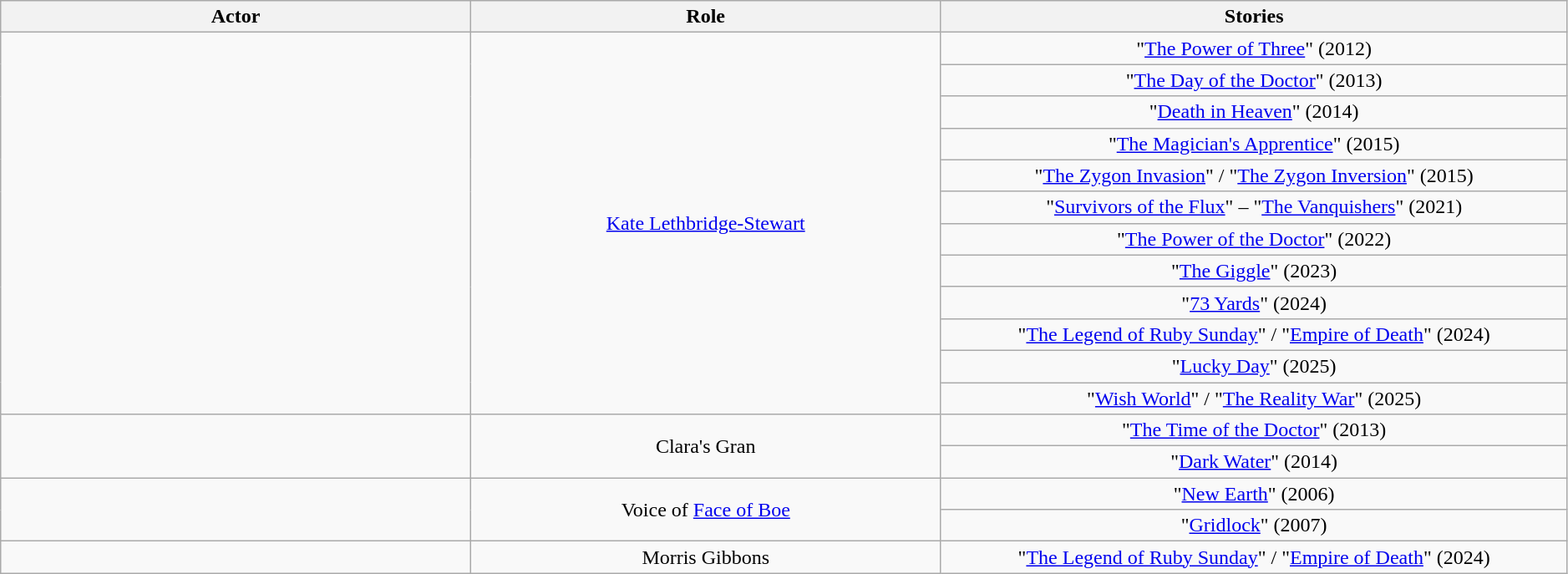<table class="wikitable plainrowheaders sortable" style="text-align:center; width:99%;">
<tr>
<th style="width:30%;">Actor</th>
<th scope="col" style="width:30%;">Role</th>
<th scope="col" style="width:40%;">Stories</th>
</tr>
<tr>
<td scope="row" rowspan="12"></td>
<td rowspan="12"><a href='#'>Kate Lethbridge-Stewart</a></td>
<td data-sort-value="229">"<a href='#'>The Power of Three</a>" (2012)</td>
</tr>
<tr>
<td data-sort-value="240">"<a href='#'>The Day of the Doctor</a>" (2013)</td>
</tr>
<tr>
<td data-sort-value="252b">"<a href='#'>Death in Heaven</a>" (2014)</td>
</tr>
<tr>
<td data-sort-value="254a">"<a href='#'>The Magician's Apprentice</a>" (2015)</td>
</tr>
<tr>
<td data-sort-value="258a">"<a href='#'>The Zygon Invasion</a>" / "<a href='#'>The Zygon Inversion</a>" (2015)</td>
</tr>
<tr>
<td data-sort-value="297e">"<a href='#'>Survivors of the Flux</a>" – "<a href='#'>The Vanquishers</a>" (2021)</td>
</tr>
<tr>
<td data-sort-value="300">"<a href='#'>The Power of the Doctor</a>" (2022)</td>
</tr>
<tr>
<td data-sort-value="303">"<a href='#'>The Giggle</a>" (2023)</td>
</tr>
<tr>
<td data-sort-value="308">"<a href='#'>73 Yards</a>" (2024)</td>
</tr>
<tr>
<td data-sort-value="311a">"<a href='#'>The Legend of Ruby Sunday</a>" / "<a href='#'>Empire of Death</a>" (2024)</td>
</tr>
<tr>
<td data-sort-value="316">"<a href='#'>Lucky Day</a>" (2025)</td>
</tr>
<tr>
<td data-sort-value="319a">"<a href='#'>Wish World</a>" / "<a href='#'>The Reality War</a>" (2025)</td>
</tr>
<tr>
<td scope="row" rowspan="2"></td>
<td rowspan="2">Clara's Gran</td>
<td data-sort-value="241">"<a href='#'>The Time of the Doctor</a>" (2013)</td>
</tr>
<tr>
<td data-sort-value="252a">"<a href='#'>Dark Water</a>" (2014)</td>
</tr>
<tr>
<td scope="row" rowspan="2"></td>
<td rowspan="2">Voice of <a href='#'>Face of Boe</a></td>
<td data-sort-value="168">"<a href='#'>New Earth</a>" (2006)</td>
</tr>
<tr>
<td data-sort-value="181">"<a href='#'>Gridlock</a>" (2007)</td>
</tr>
<tr>
<td scope="row"></td>
<td>Morris Gibbons</td>
<td data-sort-value="311a">"<a href='#'>The Legend of Ruby Sunday</a>" / "<a href='#'>Empire of Death</a>" (2024)</td>
</tr>
</table>
